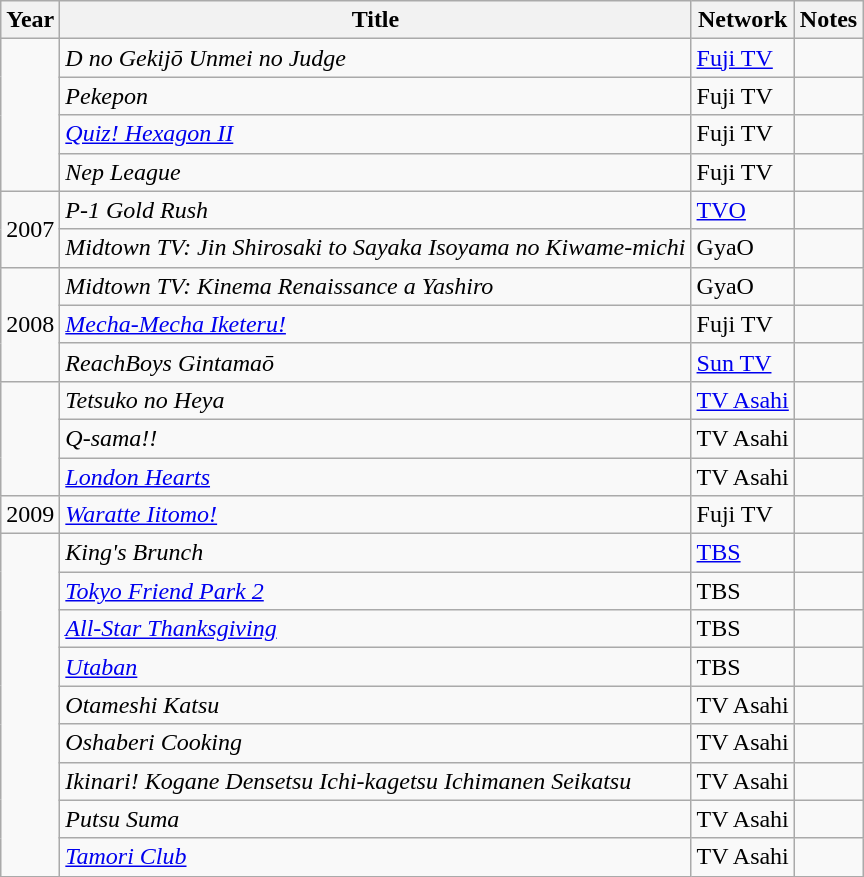<table class="wikitable">
<tr>
<th>Year</th>
<th>Title</th>
<th>Network</th>
<th>Notes</th>
</tr>
<tr>
<td rowspan="4"></td>
<td><em>D no Gekijō Unmei no Judge</em></td>
<td><a href='#'>Fuji TV</a></td>
<td></td>
</tr>
<tr>
<td><em>Pekepon</em></td>
<td>Fuji TV</td>
<td></td>
</tr>
<tr>
<td><em><a href='#'>Quiz! Hexagon II</a></em></td>
<td>Fuji TV</td>
<td></td>
</tr>
<tr>
<td><em>Nep League</em></td>
<td>Fuji TV</td>
<td></td>
</tr>
<tr>
<td rowspan="2">2007</td>
<td><em>P-1 Gold Rush</em></td>
<td><a href='#'>TVO</a></td>
<td></td>
</tr>
<tr>
<td><em>Midtown TV: Jin Shirosaki to Sayaka Isoyama no Kiwame-michi</em></td>
<td>GyaO</td>
<td></td>
</tr>
<tr>
<td rowspan="3">2008</td>
<td><em>Midtown TV: Kinema Renaissance a Yashiro</em></td>
<td>GyaO</td>
<td></td>
</tr>
<tr>
<td><em><a href='#'>Mecha-Mecha Iketeru!</a></em></td>
<td>Fuji TV</td>
<td></td>
</tr>
<tr>
<td><em>ReachBoys Gintamaō</em></td>
<td><a href='#'>Sun TV</a></td>
<td></td>
</tr>
<tr>
<td rowspan="3"></td>
<td><em>Tetsuko no Heya</em></td>
<td><a href='#'>TV Asahi</a></td>
<td></td>
</tr>
<tr>
<td><em>Q-sama!!</em></td>
<td>TV Asahi</td>
<td></td>
</tr>
<tr>
<td><em><a href='#'>London Hearts</a></em></td>
<td>TV Asahi</td>
<td></td>
</tr>
<tr>
<td>2009</td>
<td><em><a href='#'>Waratte Iitomo!</a></em></td>
<td>Fuji TV</td>
<td></td>
</tr>
<tr>
<td rowspan="9"></td>
<td><em>King's Brunch</em></td>
<td><a href='#'>TBS</a></td>
<td></td>
</tr>
<tr>
<td><em><a href='#'>Tokyo Friend Park 2</a></em></td>
<td>TBS</td>
<td></td>
</tr>
<tr>
<td><em><a href='#'>All-Star Thanksgiving</a></em></td>
<td>TBS</td>
<td></td>
</tr>
<tr>
<td><em><a href='#'>Utaban</a></em></td>
<td>TBS</td>
<td></td>
</tr>
<tr>
<td><em>Otameshi Katsu</em></td>
<td>TV Asahi</td>
<td></td>
</tr>
<tr>
<td><em>Oshaberi Cooking</em></td>
<td>TV Asahi</td>
<td></td>
</tr>
<tr>
<td><em>Ikinari! Kogane Densetsu Ichi-kagetsu Ichimanen Seikatsu</em></td>
<td>TV Asahi</td>
<td></td>
</tr>
<tr>
<td><em>Putsu Suma</em></td>
<td>TV Asahi</td>
<td></td>
</tr>
<tr>
<td><em><a href='#'>Tamori Club</a></em></td>
<td>TV Asahi</td>
<td></td>
</tr>
</table>
